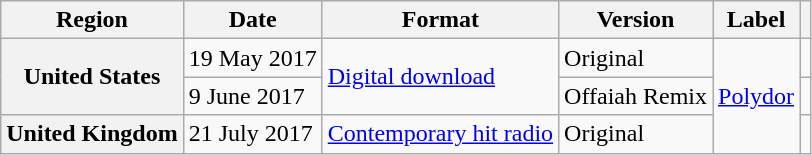<table class="wikitable plainrowheaders">
<tr>
<th scope="col">Region</th>
<th scope="col">Date</th>
<th scope="col">Format</th>
<th scope="col">Version</th>
<th scope="col">Label</th>
<th scope="col"></th>
</tr>
<tr>
<th scope="row" rowspan="2">United States</th>
<td>19 May 2017</td>
<td rowspan="2"><a href='#'>Digital download</a></td>
<td>Original</td>
<td rowspan="3"><a href='#'>Polydor</a></td>
<td></td>
</tr>
<tr>
<td>9 June 2017</td>
<td>Offaiah Remix</td>
<td></td>
</tr>
<tr>
<th scope="row">United Kingdom</th>
<td>21 July 2017</td>
<td><a href='#'>Contemporary hit radio</a></td>
<td>Original</td>
<td></td>
</tr>
</table>
